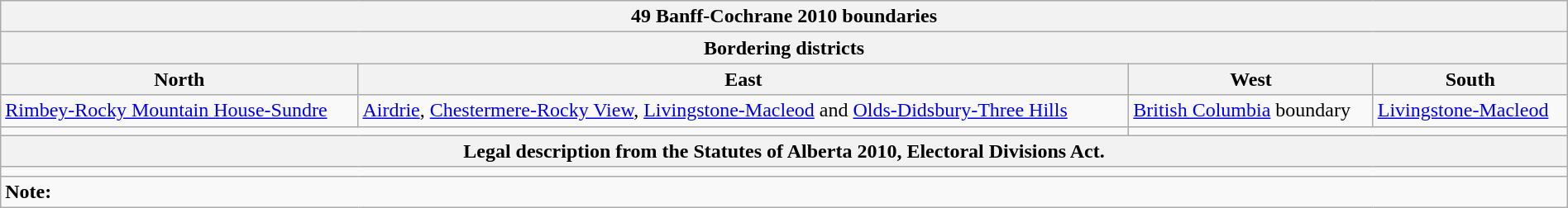<table class="wikitable collapsible collapsed" style="width:100%;">
<tr>
<th colspan=4>49 Banff-Cochrane 2010 boundaries</th>
</tr>
<tr>
<th colspan=4>Bordering districts</th>
</tr>
<tr>
<th>North</th>
<th>East</th>
<th>West</th>
<th>South</th>
</tr>
<tr>
<td><a href='#'>Rimbey-Rocky Mountain House-Sundre</a></td>
<td><a href='#'>Airdrie</a>, <a href='#'>Chestermere-Rocky View</a>, <a href='#'>Livingstone-Macleod</a> and <a href='#'>Olds-Didsbury-Three Hills</a></td>
<td><a href='#'>British Columbia</a> boundary</td>
<td><a href='#'>Livingstone-Macleod</a></td>
</tr>
<tr>
<td colspan=2 align=center></td>
<td colspan=2 align=center></td>
</tr>
<tr>
<th colspan=4>Legal description from the Statutes of Alberta 2010, Electoral Divisions Act.</th>
</tr>
<tr>
<td colspan=4></td>
</tr>
<tr>
<td colspan=4><strong>Note:</strong></td>
</tr>
</table>
